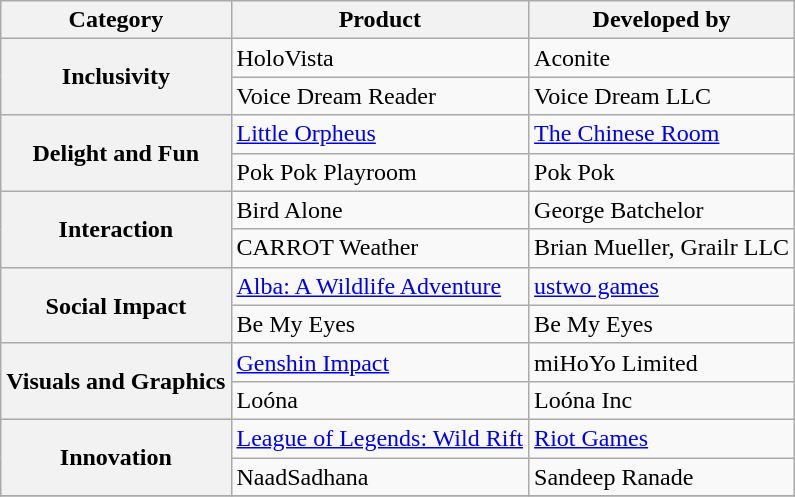<table class="wikitable">
<tr>
<th>Category</th>
<th>Product</th>
<th>Developed by</th>
</tr>
<tr>
<th rowspan="2">Inclusivity</th>
<td>HoloVista</td>
<td>Aconite</td>
</tr>
<tr>
<td>Voice Dream Reader</td>
<td>Voice Dream LLC</td>
</tr>
<tr>
<th rowspan="2">Delight and Fun</th>
<td><a href='#'>Little Orpheus</a></td>
<td><a href='#'>The Chinese Room</a></td>
</tr>
<tr>
<td>Pok Pok Playroom</td>
<td>Pok Pok</td>
</tr>
<tr>
<th rowspan="2">Interaction</th>
<td>Bird Alone</td>
<td>George Batchelor</td>
</tr>
<tr>
<td>CARROT Weather</td>
<td>Brian Mueller, Grailr LLC</td>
</tr>
<tr>
<th rowspan="2">Social Impact</th>
<td><a href='#'>Alba: A Wildlife Adventure</a></td>
<td><a href='#'>ustwo games</a></td>
</tr>
<tr>
<td>Be My Eyes</td>
<td>Be My Eyes</td>
</tr>
<tr>
<th rowspan="2">Visuals and Graphics</th>
<td><a href='#'>Genshin Impact</a></td>
<td>miHoYo Limited</td>
</tr>
<tr>
<td>Loóna</td>
<td>Loóna Inc</td>
</tr>
<tr>
<th rowspan="2">Innovation</th>
<td><a href='#'>League of Legends: Wild Rift</a></td>
<td><a href='#'>Riot Games</a></td>
</tr>
<tr>
<td>NaadSadhana</td>
<td>Sandeep Ranade</td>
</tr>
<tr>
</tr>
</table>
